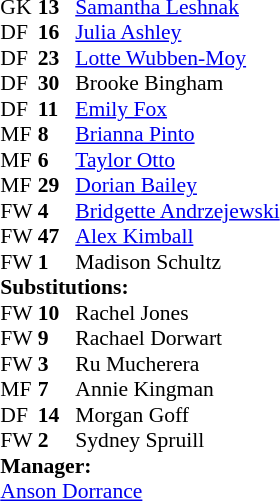<table cellspacing="0" cellpadding="0" style="font-size:90%; margin:0.2em auto;">
<tr>
<th width="25"></th>
<th width="25"></th>
</tr>
<tr>
<td>GK</td>
<td><strong>13</strong></td>
<td> <a href='#'>Samantha Leshnak</a></td>
</tr>
<tr>
<td>DF</td>
<td><strong>16</strong></td>
<td> <a href='#'>Julia Ashley</a></td>
</tr>
<tr>
<td>DF</td>
<td><strong>23</strong></td>
<td> <a href='#'>Lotte Wubben-Moy</a></td>
</tr>
<tr>
<td>DF</td>
<td><strong>30</strong></td>
<td> Brooke Bingham</td>
</tr>
<tr>
<td>DF</td>
<td><strong>11</strong></td>
<td> <a href='#'>Emily Fox</a></td>
<td></td>
<td>  </td>
</tr>
<tr>
<td>MF</td>
<td><strong> 8</strong></td>
<td> <a href='#'>Brianna Pinto</a></td>
<td></td>
<td> </td>
</tr>
<tr>
<td>MF</td>
<td><strong>6</strong></td>
<td> <a href='#'>Taylor Otto</a></td>
<td></td>
<td> </td>
</tr>
<tr>
<td>MF</td>
<td><strong>29</strong></td>
<td> <a href='#'>Dorian Bailey</a></td>
<td></td>
<td></td>
</tr>
<tr>
<td>FW</td>
<td><strong>4</strong></td>
<td> <a href='#'>Bridgette Andrzejewski</a></td>
<td></td>
<td>   </td>
</tr>
<tr>
<td>FW</td>
<td><strong>47</strong></td>
<td> <a href='#'>Alex Kimball</a></td>
<td></td>
<td>  </td>
</tr>
<tr>
<td>FW</td>
<td><strong>1</strong></td>
<td> Madison Schultz</td>
<td></td>
<td>   </td>
</tr>
<tr>
<td colspan=3><strong>Substitutions:</strong></td>
</tr>
<tr>
<td>FW</td>
<td><strong>10</strong></td>
<td> Rachel Jones</td>
<td></td>
<td>    </td>
</tr>
<tr>
<td>FW</td>
<td><strong>9</strong></td>
<td> Rachael Dorwart</td>
<td></td>
<td>  </td>
</tr>
<tr>
<td>FW</td>
<td><strong>3</strong></td>
<td> Ru Mucherera</td>
<td></td>
<td>   </td>
</tr>
<tr>
<td>MF</td>
<td><strong>7</strong></td>
<td> Annie Kingman</td>
<td></td>
<td>  </td>
</tr>
<tr>
<td>DF</td>
<td><strong>14</strong></td>
<td> Morgan Goff</td>
<td></td>
<td>  </td>
</tr>
<tr>
<td>FW</td>
<td><strong>2</strong></td>
<td> Sydney Spruill</td>
<td></td>
<td></td>
</tr>
<tr>
<td colspan=3><strong>Manager:</strong></td>
</tr>
<tr>
<td colspan=4> <a href='#'>Anson Dorrance</a></td>
</tr>
</table>
